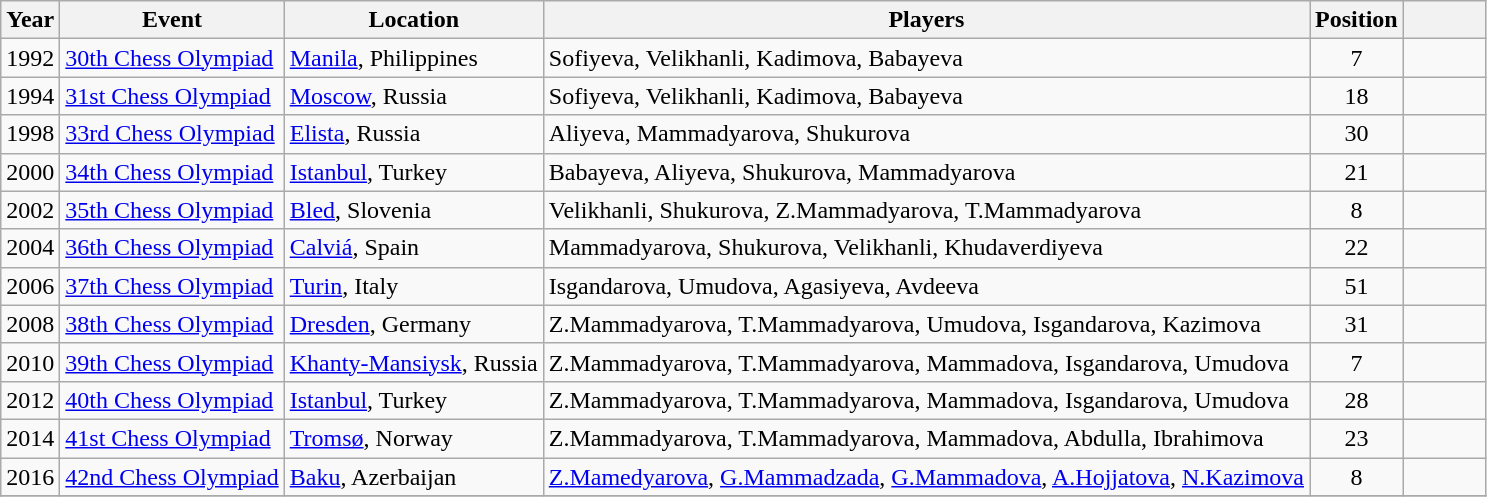<table class="wikitable sortable">
<tr>
<th>Year</th>
<th>Event</th>
<th>Location</th>
<th>Players</th>
<th>Position</th>
<th class="unsortable" style="width:3em"></th>
</tr>
<tr>
<td>1992</td>
<td><a href='#'>30th Chess Olympiad</a></td>
<td> <a href='#'>Manila</a>, Philippines</td>
<td>Sofiyeva, Velikhanli, Kadimova, Babayeva</td>
<td style="text-align:center;">7</td>
<td style="text-align:center;"></td>
</tr>
<tr>
<td>1994</td>
<td><a href='#'>31st Chess Olympiad</a></td>
<td> <a href='#'>Moscow</a>, Russia</td>
<td>Sofiyeva, Velikhanli, Kadimova, Babayeva</td>
<td style="text-align:center;">18</td>
<td style="text-align:center;"></td>
</tr>
<tr>
<td>1998</td>
<td><a href='#'>33rd Chess Olympiad</a></td>
<td> <a href='#'>Elista</a>, Russia</td>
<td>Aliyeva, Mammadyarova, Shukurova</td>
<td style="text-align:center;">30</td>
<td style="text-align:center;"></td>
</tr>
<tr>
<td>2000</td>
<td><a href='#'>34th Chess Olympiad</a></td>
<td> <a href='#'>Istanbul</a>, Turkey</td>
<td>Babayeva, Aliyeva, Shukurova, Mammadyarova</td>
<td style="text-align:center;">21</td>
<td style="text-align:center;"></td>
</tr>
<tr>
<td>2002</td>
<td><a href='#'>35th Chess Olympiad</a></td>
<td> <a href='#'>Bled</a>, Slovenia</td>
<td>Velikhanli, Shukurova, Z.Mammadyarova, T.Mammadyarova</td>
<td style="text-align:center;">8</td>
<td style="text-align:center;"></td>
</tr>
<tr>
<td>2004</td>
<td><a href='#'>36th Chess Olympiad</a></td>
<td> <a href='#'>Calviá</a>, Spain</td>
<td>Mammadyarova, Shukurova, Velikhanli, Khudaverdiyeva</td>
<td style="text-align:center;">22</td>
<td style="text-align:center;"></td>
</tr>
<tr>
<td>2006</td>
<td><a href='#'>37th Chess Olympiad</a></td>
<td> <a href='#'>Turin</a>, Italy</td>
<td>Isgandarova, Umudova, Agasiyeva, Avdeeva</td>
<td style="text-align:center;">51</td>
<td style="text-align:center;"></td>
</tr>
<tr>
<td>2008</td>
<td><a href='#'>38th Chess Olympiad</a></td>
<td> <a href='#'>Dresden</a>, Germany</td>
<td>Z.Mammadyarova, T.Mammadyarova, Umudova, Isgandarova, Kazimova</td>
<td style="text-align:center;">31</td>
<td style="text-align:center;"></td>
</tr>
<tr>
<td>2010</td>
<td><a href='#'>39th Chess Olympiad</a></td>
<td> <a href='#'>Khanty-Mansiysk</a>, Russia</td>
<td>Z.Mammadyarova, T.Mammadyarova, Mammadova, Isgandarova, Umudova</td>
<td style="text-align:center;">7</td>
<td style="text-align:center;"></td>
</tr>
<tr>
<td>2012</td>
<td><a href='#'>40th Chess Olympiad</a></td>
<td> <a href='#'>Istanbul</a>, Turkey</td>
<td>Z.Mammadyarova, T.Mammadyarova, Mammadova, Isgandarova, Umudova</td>
<td style="text-align:center;">28</td>
<td style="text-align:center;"></td>
</tr>
<tr>
<td>2014</td>
<td><a href='#'>41st Chess Olympiad</a></td>
<td> <a href='#'>Tromsø</a>, Norway</td>
<td>Z.Mammadyarova, T.Mammadyarova, Mammadova, Abdulla, Ibrahimova</td>
<td style="text-align:center;">23</td>
<td style="text-align:center;"></td>
</tr>
<tr>
<td>2016</td>
<td><a href='#'>42nd Chess Olympiad</a></td>
<td> <a href='#'>Baku</a>, Azerbaijan</td>
<td><a href='#'>Z.Mamedyarova</a>, <a href='#'>G.Mammadzada</a>, <a href='#'>G.Mammadova</a>, <a href='#'>A.Hojjatova</a>, <a href='#'>N.Kazimova</a></td>
<td style="text-align:center;">8</td>
<td style="text-align:center;"></td>
</tr>
<tr>
</tr>
</table>
